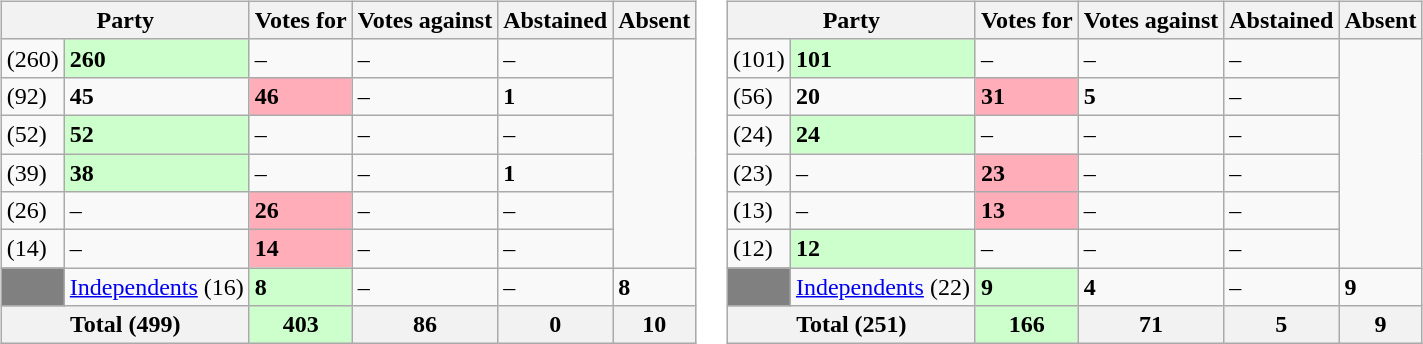<table>
<tr>
<td><br><table class="wikitable">
<tr>
<th colspan="2">Party</th>
<th>Votes for</th>
<th>Votes against</th>
<th>Abstained</th>
<th>Absent</th>
</tr>
<tr>
<td> (260)</td>
<td style="background-color:#CCFFCC;"><strong>260</strong></td>
<td>–</td>
<td>–</td>
<td>–</td>
</tr>
<tr>
<td> (92)</td>
<td><strong>45</strong></td>
<td style="background-color:#FFAEB9;"><strong>46</strong></td>
<td>–</td>
<td><strong>1</strong></td>
</tr>
<tr>
<td> (52)</td>
<td style="background-color:#CCFFCC;"><strong>52</strong></td>
<td>–</td>
<td>–</td>
<td>–</td>
</tr>
<tr>
<td> (39)</td>
<td style="background-color:#CCFFCC;"><strong>38</strong></td>
<td>–</td>
<td>–</td>
<td><strong>1</strong></td>
</tr>
<tr>
<td> (26)</td>
<td>–</td>
<td style="background-color:#FFAEB9;"><strong>26</strong></td>
<td>–</td>
<td>–</td>
</tr>
<tr>
<td> (14)</td>
<td>–</td>
<td style="background-color:#FFAEB9;"><strong>14</strong></td>
<td>–</td>
<td>–</td>
</tr>
<tr>
<td style="background:gray;"></td>
<td><a href='#'>Independents</a> (16)</td>
<td style="background-color:#CCFFCC;"><strong>8</strong></td>
<td>–</td>
<td>–</td>
<td><strong>8</strong></td>
</tr>
<tr>
<th colspan=2>Total (499)</th>
<th style="background-color:#CCFFCC;">403</th>
<th>86</th>
<th>0</th>
<th>10</th>
</tr>
</table>
</td>
<td><br><table class="wikitable">
<tr>
<th colspan="2">Party</th>
<th>Votes for</th>
<th>Votes against</th>
<th>Abstained</th>
<th>Absent</th>
</tr>
<tr>
<td> (101)</td>
<td style="background-color:#CCFFCC;"><strong>101</strong></td>
<td>–</td>
<td>–</td>
<td>–</td>
</tr>
<tr>
<td> (56)</td>
<td><strong>20</strong></td>
<td style="background-color:#FFAEB9;"><strong>31</strong></td>
<td><strong>5</strong></td>
<td>–</td>
</tr>
<tr>
<td> (24)</td>
<td style="background-color:#CCFFCC;"><strong>24</strong></td>
<td>–</td>
<td>–</td>
<td>–</td>
</tr>
<tr>
<td> (23)</td>
<td>–</td>
<td style="background-color:#FFAEB9;"><strong>23</strong></td>
<td>–</td>
<td>–</td>
</tr>
<tr>
<td> (13)</td>
<td>–</td>
<td style="background-color:#FFAEB9;"><strong>13</strong></td>
<td>–</td>
<td>–</td>
</tr>
<tr>
<td> (12)</td>
<td style="background-color:#CCFFCC;"><strong>12</strong></td>
<td>–</td>
<td>–</td>
<td>–</td>
</tr>
<tr>
<td style="background:gray;"></td>
<td><a href='#'>Independents</a> (22)</td>
<td style="background-color:#CCFFCC;"><strong>9</strong></td>
<td><strong>4</strong></td>
<td>–</td>
<td><strong>9</strong></td>
</tr>
<tr>
<th colspan=2>Total (251)</th>
<th style="background-color:#CCFFCC;">166</th>
<th>71</th>
<th>5</th>
<th>9</th>
</tr>
</table>
</td>
</tr>
</table>
